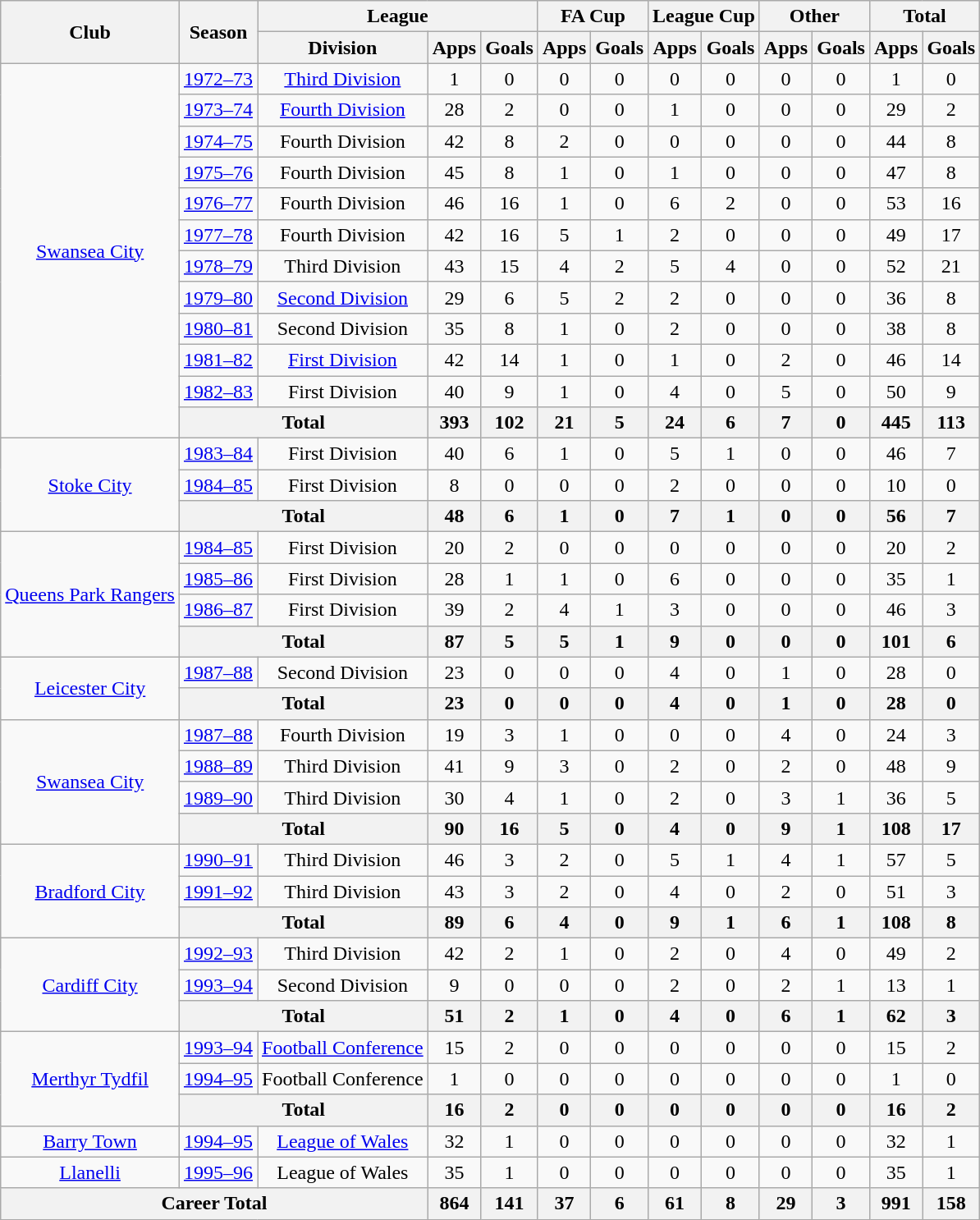<table class="wikitable" style="text-align: center;">
<tr>
<th rowspan="2">Club</th>
<th rowspan="2">Season</th>
<th colspan="3">League</th>
<th colspan="2">FA Cup</th>
<th colspan="2">League Cup</th>
<th colspan="2">Other</th>
<th colspan="2">Total</th>
</tr>
<tr>
<th>Division</th>
<th>Apps</th>
<th>Goals</th>
<th>Apps</th>
<th>Goals</th>
<th>Apps</th>
<th>Goals</th>
<th>Apps</th>
<th>Goals</th>
<th>Apps</th>
<th>Goals</th>
</tr>
<tr>
<td rowspan="12"><a href='#'>Swansea City</a></td>
<td><a href='#'>1972–73</a></td>
<td><a href='#'>Third Division</a></td>
<td>1</td>
<td>0</td>
<td>0</td>
<td>0</td>
<td>0</td>
<td>0</td>
<td>0</td>
<td>0</td>
<td>1</td>
<td>0</td>
</tr>
<tr>
<td><a href='#'>1973–74</a></td>
<td><a href='#'>Fourth Division</a></td>
<td>28</td>
<td>2</td>
<td>0</td>
<td>0</td>
<td>1</td>
<td>0</td>
<td>0</td>
<td>0</td>
<td>29</td>
<td>2</td>
</tr>
<tr>
<td><a href='#'>1974–75</a></td>
<td>Fourth Division</td>
<td>42</td>
<td>8</td>
<td>2</td>
<td>0</td>
<td>0</td>
<td>0</td>
<td>0</td>
<td>0</td>
<td>44</td>
<td>8</td>
</tr>
<tr>
<td><a href='#'>1975–76</a></td>
<td>Fourth Division</td>
<td>45</td>
<td>8</td>
<td>1</td>
<td>0</td>
<td>1</td>
<td>0</td>
<td>0</td>
<td>0</td>
<td>47</td>
<td>8</td>
</tr>
<tr>
<td><a href='#'>1976–77</a></td>
<td>Fourth Division</td>
<td>46</td>
<td>16</td>
<td>1</td>
<td>0</td>
<td>6</td>
<td>2</td>
<td>0</td>
<td>0</td>
<td>53</td>
<td>16</td>
</tr>
<tr>
<td><a href='#'>1977–78</a></td>
<td>Fourth Division</td>
<td>42</td>
<td>16</td>
<td>5</td>
<td>1</td>
<td>2</td>
<td>0</td>
<td>0</td>
<td>0</td>
<td>49</td>
<td>17</td>
</tr>
<tr>
<td><a href='#'>1978–79</a></td>
<td>Third Division</td>
<td>43</td>
<td>15</td>
<td>4</td>
<td>2</td>
<td>5</td>
<td>4</td>
<td>0</td>
<td>0</td>
<td>52</td>
<td>21</td>
</tr>
<tr>
<td><a href='#'>1979–80</a></td>
<td><a href='#'>Second Division</a></td>
<td>29</td>
<td>6</td>
<td>5</td>
<td>2</td>
<td>2</td>
<td>0</td>
<td>0</td>
<td>0</td>
<td>36</td>
<td>8</td>
</tr>
<tr>
<td><a href='#'>1980–81</a></td>
<td>Second Division</td>
<td>35</td>
<td>8</td>
<td>1</td>
<td>0</td>
<td>2</td>
<td>0</td>
<td>0</td>
<td>0</td>
<td>38</td>
<td>8</td>
</tr>
<tr>
<td><a href='#'>1981–82</a></td>
<td><a href='#'>First Division</a></td>
<td>42</td>
<td>14</td>
<td>1</td>
<td>0</td>
<td>1</td>
<td>0</td>
<td>2</td>
<td>0</td>
<td>46</td>
<td>14</td>
</tr>
<tr>
<td><a href='#'>1982–83</a></td>
<td>First Division</td>
<td>40</td>
<td>9</td>
<td>1</td>
<td>0</td>
<td>4</td>
<td>0</td>
<td>5</td>
<td>0</td>
<td>50</td>
<td>9</td>
</tr>
<tr>
<th colspan="2">Total</th>
<th>393</th>
<th>102</th>
<th>21</th>
<th>5</th>
<th>24</th>
<th>6</th>
<th>7</th>
<th>0</th>
<th>445</th>
<th>113</th>
</tr>
<tr>
<td rowspan="3"><a href='#'>Stoke City</a></td>
<td><a href='#'>1983–84</a></td>
<td>First Division</td>
<td>40</td>
<td>6</td>
<td>1</td>
<td>0</td>
<td>5</td>
<td>1</td>
<td>0</td>
<td>0</td>
<td>46</td>
<td>7</td>
</tr>
<tr>
<td><a href='#'>1984–85</a></td>
<td>First Division</td>
<td>8</td>
<td>0</td>
<td>0</td>
<td>0</td>
<td>2</td>
<td>0</td>
<td>0</td>
<td>0</td>
<td>10</td>
<td>0</td>
</tr>
<tr>
<th colspan="2">Total</th>
<th>48</th>
<th>6</th>
<th>1</th>
<th>0</th>
<th>7</th>
<th>1</th>
<th>0</th>
<th>0</th>
<th>56</th>
<th>7</th>
</tr>
<tr>
<td rowspan="4"><a href='#'>Queens Park Rangers</a></td>
<td><a href='#'>1984–85</a></td>
<td>First Division</td>
<td>20</td>
<td>2</td>
<td>0</td>
<td>0</td>
<td>0</td>
<td>0</td>
<td>0</td>
<td>0</td>
<td>20</td>
<td>2</td>
</tr>
<tr>
<td><a href='#'>1985–86</a></td>
<td>First Division</td>
<td>28</td>
<td>1</td>
<td>1</td>
<td>0</td>
<td>6</td>
<td>0</td>
<td>0</td>
<td>0</td>
<td>35</td>
<td>1</td>
</tr>
<tr>
<td><a href='#'>1986–87</a></td>
<td>First Division</td>
<td>39</td>
<td>2</td>
<td>4</td>
<td>1</td>
<td>3</td>
<td>0</td>
<td>0</td>
<td>0</td>
<td>46</td>
<td>3</td>
</tr>
<tr>
<th colspan="2">Total</th>
<th>87</th>
<th>5</th>
<th>5</th>
<th>1</th>
<th>9</th>
<th>0</th>
<th>0</th>
<th>0</th>
<th>101</th>
<th>6</th>
</tr>
<tr>
<td rowspan="2"><a href='#'>Leicester City</a></td>
<td><a href='#'>1987–88</a></td>
<td>Second Division</td>
<td>23</td>
<td>0</td>
<td>0</td>
<td>0</td>
<td>4</td>
<td>0</td>
<td>1</td>
<td>0</td>
<td>28</td>
<td>0</td>
</tr>
<tr>
<th colspan="2">Total</th>
<th>23</th>
<th>0</th>
<th>0</th>
<th>0</th>
<th>4</th>
<th>0</th>
<th>1</th>
<th>0</th>
<th>28</th>
<th>0</th>
</tr>
<tr>
<td rowspan="4"><a href='#'>Swansea City</a></td>
<td><a href='#'>1987–88</a></td>
<td>Fourth Division</td>
<td>19</td>
<td>3</td>
<td>1</td>
<td>0</td>
<td>0</td>
<td>0</td>
<td>4</td>
<td>0</td>
<td>24</td>
<td>3</td>
</tr>
<tr>
<td><a href='#'>1988–89</a></td>
<td>Third Division</td>
<td>41</td>
<td>9</td>
<td>3</td>
<td>0</td>
<td>2</td>
<td>0</td>
<td>2</td>
<td>0</td>
<td>48</td>
<td>9</td>
</tr>
<tr>
<td><a href='#'>1989–90</a></td>
<td>Third Division</td>
<td>30</td>
<td>4</td>
<td>1</td>
<td>0</td>
<td>2</td>
<td>0</td>
<td>3</td>
<td>1</td>
<td>36</td>
<td>5</td>
</tr>
<tr>
<th colspan="2">Total</th>
<th>90</th>
<th>16</th>
<th>5</th>
<th>0</th>
<th>4</th>
<th>0</th>
<th>9</th>
<th>1</th>
<th>108</th>
<th>17</th>
</tr>
<tr>
<td rowspan="3"><a href='#'>Bradford City</a></td>
<td><a href='#'>1990–91</a></td>
<td>Third Division</td>
<td>46</td>
<td>3</td>
<td>2</td>
<td>0</td>
<td>5</td>
<td>1</td>
<td>4</td>
<td>1</td>
<td>57</td>
<td>5</td>
</tr>
<tr>
<td><a href='#'>1991–92</a></td>
<td>Third Division</td>
<td>43</td>
<td>3</td>
<td>2</td>
<td>0</td>
<td>4</td>
<td>0</td>
<td>2</td>
<td>0</td>
<td>51</td>
<td>3</td>
</tr>
<tr>
<th colspan="2">Total</th>
<th>89</th>
<th>6</th>
<th>4</th>
<th>0</th>
<th>9</th>
<th>1</th>
<th>6</th>
<th>1</th>
<th>108</th>
<th>8</th>
</tr>
<tr>
<td rowspan="3"><a href='#'>Cardiff City</a></td>
<td><a href='#'>1992–93</a></td>
<td>Third Division</td>
<td>42</td>
<td>2</td>
<td>1</td>
<td>0</td>
<td>2</td>
<td>0</td>
<td>4</td>
<td>0</td>
<td>49</td>
<td>2</td>
</tr>
<tr>
<td><a href='#'>1993–94</a></td>
<td>Second Division</td>
<td>9</td>
<td>0</td>
<td>0</td>
<td>0</td>
<td>2</td>
<td>0</td>
<td>2</td>
<td>1</td>
<td>13</td>
<td>1</td>
</tr>
<tr>
<th colspan="2">Total</th>
<th>51</th>
<th>2</th>
<th>1</th>
<th>0</th>
<th>4</th>
<th>0</th>
<th>6</th>
<th>1</th>
<th>62</th>
<th>3</th>
</tr>
<tr>
<td rowspan=3><a href='#'>Merthyr Tydfil</a></td>
<td><a href='#'>1993–94</a></td>
<td><a href='#'>Football Conference</a></td>
<td>15</td>
<td>2</td>
<td>0</td>
<td>0</td>
<td>0</td>
<td>0</td>
<td>0</td>
<td>0</td>
<td>15</td>
<td>2</td>
</tr>
<tr>
<td><a href='#'>1994–95</a></td>
<td>Football Conference</td>
<td>1</td>
<td>0</td>
<td>0</td>
<td>0</td>
<td>0</td>
<td>0</td>
<td>0</td>
<td>0</td>
<td>1</td>
<td>0</td>
</tr>
<tr>
<th colspan="2">Total</th>
<th>16</th>
<th>2</th>
<th>0</th>
<th>0</th>
<th>0</th>
<th>0</th>
<th>0</th>
<th>0</th>
<th>16</th>
<th>2</th>
</tr>
<tr>
<td><a href='#'>Barry Town</a></td>
<td><a href='#'>1994–95</a></td>
<td><a href='#'>League of Wales</a></td>
<td>32</td>
<td>1</td>
<td>0</td>
<td>0</td>
<td>0</td>
<td>0</td>
<td>0</td>
<td>0</td>
<td>32</td>
<td>1</td>
</tr>
<tr>
<td><a href='#'>Llanelli</a></td>
<td><a href='#'>1995–96</a></td>
<td>League of Wales</td>
<td>35</td>
<td>1</td>
<td>0</td>
<td>0</td>
<td>0</td>
<td>0</td>
<td>0</td>
<td>0</td>
<td>35</td>
<td>1</td>
</tr>
<tr>
<th colspan="3">Career Total</th>
<th>864</th>
<th>141</th>
<th>37</th>
<th>6</th>
<th>61</th>
<th>8</th>
<th>29</th>
<th>3</th>
<th>991</th>
<th>158</th>
</tr>
</table>
